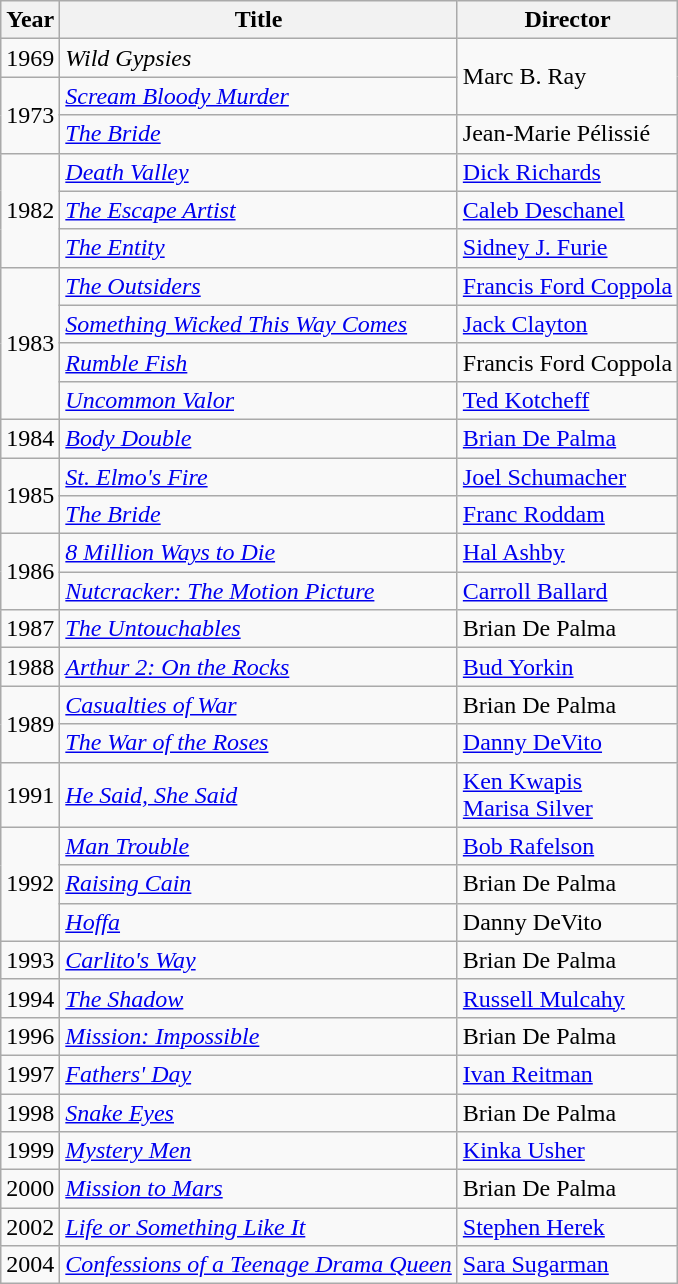<table class="wikitable">
<tr>
<th>Year</th>
<th>Title</th>
<th>Director</th>
</tr>
<tr>
<td>1969</td>
<td><em>Wild Gypsies</em></td>
<td rowspan=2>Marc B. Ray</td>
</tr>
<tr>
<td rowspan=2>1973</td>
<td><em><a href='#'>Scream Bloody Murder</a></em></td>
</tr>
<tr>
<td><em><a href='#'>The Bride</a></em></td>
<td>Jean-Marie Pélissié</td>
</tr>
<tr>
<td rowspan=3>1982</td>
<td><em><a href='#'>Death Valley</a></em></td>
<td><a href='#'>Dick Richards</a></td>
</tr>
<tr>
<td><em><a href='#'>The Escape Artist</a></em></td>
<td><a href='#'>Caleb Deschanel</a></td>
</tr>
<tr>
<td><em><a href='#'>The Entity</a></em></td>
<td><a href='#'>Sidney J. Furie</a></td>
</tr>
<tr>
<td rowspan=4>1983</td>
<td><em><a href='#'>The Outsiders</a></em></td>
<td><a href='#'>Francis Ford Coppola</a></td>
</tr>
<tr>
<td><em><a href='#'>Something Wicked This Way Comes</a></em></td>
<td><a href='#'>Jack Clayton</a></td>
</tr>
<tr>
<td><em><a href='#'>Rumble Fish</a></em></td>
<td>Francis Ford Coppola</td>
</tr>
<tr>
<td><em><a href='#'>Uncommon Valor</a></em></td>
<td><a href='#'>Ted Kotcheff</a></td>
</tr>
<tr>
<td>1984</td>
<td><em><a href='#'>Body Double</a></em></td>
<td><a href='#'>Brian De Palma</a></td>
</tr>
<tr>
<td rowspan=2>1985</td>
<td><em><a href='#'>St. Elmo's Fire</a></em></td>
<td><a href='#'>Joel Schumacher</a></td>
</tr>
<tr>
<td><em><a href='#'>The Bride</a></em></td>
<td><a href='#'>Franc Roddam</a></td>
</tr>
<tr>
<td rowspan=2>1986</td>
<td><em><a href='#'>8 Million Ways to Die</a></em></td>
<td><a href='#'>Hal Ashby</a></td>
</tr>
<tr>
<td><em><a href='#'>Nutcracker: The Motion Picture</a></em></td>
<td><a href='#'>Carroll Ballard</a></td>
</tr>
<tr>
<td>1987</td>
<td><em><a href='#'>The Untouchables</a></em></td>
<td>Brian De Palma</td>
</tr>
<tr>
<td>1988</td>
<td><em><a href='#'>Arthur 2: On the Rocks</a></em></td>
<td><a href='#'>Bud Yorkin</a></td>
</tr>
<tr>
<td rowspan=2>1989</td>
<td><em><a href='#'>Casualties of War</a></em></td>
<td>Brian De Palma</td>
</tr>
<tr>
<td><em><a href='#'>The War of the Roses</a></em></td>
<td><a href='#'>Danny DeVito</a></td>
</tr>
<tr>
<td>1991</td>
<td><em><a href='#'>He Said, She Said</a></em></td>
<td><a href='#'>Ken Kwapis</a><br><a href='#'>Marisa Silver</a></td>
</tr>
<tr>
<td rowspan=3>1992</td>
<td><em><a href='#'>Man Trouble</a></em></td>
<td><a href='#'>Bob Rafelson</a></td>
</tr>
<tr>
<td><em><a href='#'>Raising Cain</a></em></td>
<td>Brian De Palma</td>
</tr>
<tr>
<td><em><a href='#'>Hoffa</a></em></td>
<td>Danny DeVito</td>
</tr>
<tr>
<td>1993</td>
<td><em><a href='#'>Carlito's Way</a></em></td>
<td>Brian De Palma</td>
</tr>
<tr>
<td>1994</td>
<td><em><a href='#'>The Shadow</a></em></td>
<td><a href='#'>Russell Mulcahy</a></td>
</tr>
<tr>
<td>1996</td>
<td><em><a href='#'>Mission: Impossible</a></em></td>
<td>Brian De Palma</td>
</tr>
<tr>
<td>1997</td>
<td><em><a href='#'>Fathers' Day</a></em></td>
<td><a href='#'>Ivan Reitman</a></td>
</tr>
<tr>
<td>1998</td>
<td><em><a href='#'>Snake Eyes</a></em></td>
<td>Brian De Palma</td>
</tr>
<tr>
<td>1999</td>
<td><em><a href='#'>Mystery Men</a></em></td>
<td><a href='#'>Kinka Usher</a></td>
</tr>
<tr>
<td>2000</td>
<td><em><a href='#'>Mission to Mars</a></em></td>
<td>Brian De Palma</td>
</tr>
<tr>
<td>2002</td>
<td><em><a href='#'>Life or Something Like It</a></em></td>
<td><a href='#'>Stephen Herek</a></td>
</tr>
<tr>
<td>2004</td>
<td><em><a href='#'>Confessions of a Teenage Drama Queen</a></em></td>
<td><a href='#'>Sara Sugarman</a></td>
</tr>
</table>
